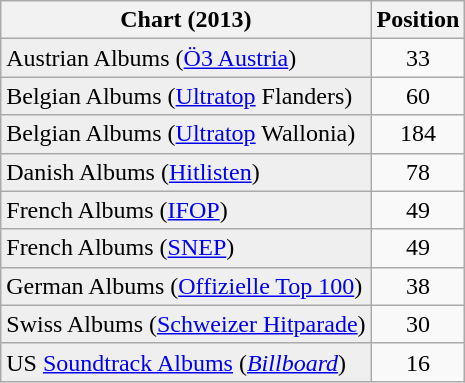<table class="wikitable sortable plainrowheaders">
<tr>
<th>Chart (2013)</th>
<th>Position</th>
</tr>
<tr>
<td bgcolor="#efefef">Austrian Albums (<a href='#'>Ö3 Austria</a>)</td>
<td align="center">33</td>
</tr>
<tr>
<td bgcolor="#efefef">Belgian Albums (<a href='#'>Ultratop</a> Flanders)</td>
<td align="center">60</td>
</tr>
<tr>
<td bgcolor="#efefef">Belgian Albums (<a href='#'>Ultratop</a> Wallonia)</td>
<td align="center">184</td>
</tr>
<tr>
<td bgcolor="#efefef">Danish Albums (<a href='#'>Hitlisten</a>)</td>
<td align="center">78</td>
</tr>
<tr>
<td bgcolor="#efefef">French Albums (<a href='#'>IFOP</a>)</td>
<td align="center">49</td>
</tr>
<tr>
<td bgcolor="#efefef">French Albums (<a href='#'>SNEP</a>)</td>
<td align="center">49</td>
</tr>
<tr>
<td bgcolor="#efefef">German Albums (<a href='#'>Offizielle Top 100</a>)</td>
<td align="center">38</td>
</tr>
<tr>
<td bgcolor="#efefef">Swiss Albums (<a href='#'>Schweizer Hitparade</a>)</td>
<td align="center">30</td>
</tr>
<tr>
<td bgcolor="#efefef">US <a href='#'>Soundtrack Albums</a> (<a href='#'><em>Billboard</em></a>)</td>
<td align="center">16</td>
</tr>
</table>
